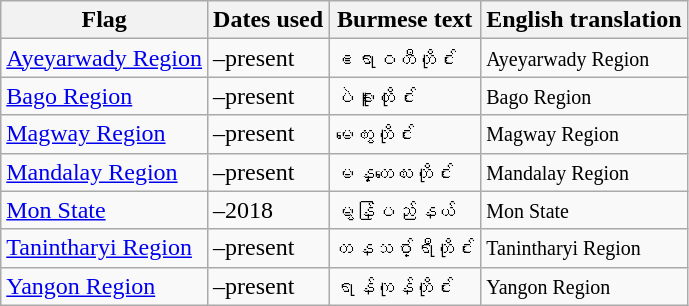<table class="wikitable sortable noresize">
<tr>
<th>Flag</th>
<th>Dates used</th>
<th>Burmese text</th>
<th>English translation</th>
</tr>
<tr>
<td> <a href='#'>Ayeyarwady Region</a></td>
<td>–present</td>
<td><small>ဧရာဝတီတိုင်း</small></td>
<td><small>Ayeyarwady Region</small></td>
</tr>
<tr>
<td> <a href='#'>Bago Region</a></td>
<td>–present</td>
<td><small>ပဲခူးတိုင်း</small></td>
<td><small>Bago Region</small></td>
</tr>
<tr>
<td> <a href='#'>Magway Region</a></td>
<td>–present</td>
<td><small>မကွေးတိုင်း</small></td>
<td><small>Magway Region</small></td>
</tr>
<tr>
<td> <a href='#'>Mandalay Region</a></td>
<td>–present</td>
<td><small>မန္တလေးတိုင်း</small></td>
<td><small>Mandalay Region</small></td>
</tr>
<tr>
<td> <a href='#'>Mon State</a></td>
<td>–2018</td>
<td><small>မွန်ပြည်နယ်</small></td>
<td><small>Mon State</small></td>
</tr>
<tr>
<td> <a href='#'>Tanintharyi Region</a></td>
<td>–present</td>
<td><small>တနင်္သာရီတိုင်း</small></td>
<td><small>Tanintharyi Region</small></td>
</tr>
<tr>
<td> <a href='#'>Yangon Region</a></td>
<td>–present</td>
<td><small>ရန်ကုန်တိုင်း</small></td>
<td><small>Yangon Region</small></td>
</tr>
</table>
